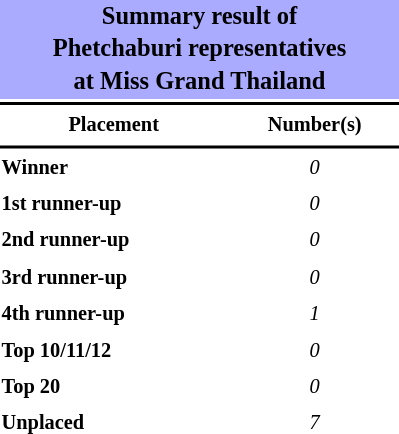<table style="width: 270px; font-size:85%; line-height:1.5em;">
<tr>
<th colspan="2" align="center" style="background:#AAF;"><big>Summary result of<br>Phetchaburi representatives<br>at Miss Grand Thailand</big></th>
</tr>
<tr>
<td colspan="2" style="background:black"></td>
</tr>
<tr>
<th scope="col">Placement</th>
<th scope="col">Number(s)</th>
</tr>
<tr>
<td colspan="2" style="background:black"></td>
</tr>
<tr>
<td align="left"><strong>Winner</strong></td>
<td align="center"><em>0</em></td>
</tr>
<tr>
<td align="left"><strong>1st runner-up</strong></td>
<td align="center"><em>0</em></td>
</tr>
<tr>
<td align="left"><strong>2nd runner-up</strong></td>
<td align="center"><em>0</em></td>
</tr>
<tr>
<td align="left"><strong>3rd runner-up</strong></td>
<td align="center"><em>0</em></td>
</tr>
<tr>
<td align="left"><strong>4th runner-up</strong></td>
<td align="center"><em>1</em></td>
</tr>
<tr>
<td align="left"><strong>Top 10/11/12</strong></td>
<td align="center"><em>0</em></td>
</tr>
<tr>
<td align="left"><strong>Top 20</strong></td>
<td align="center"><em>0</em></td>
</tr>
<tr>
<td align="left"><strong>Unplaced</strong></td>
<td align="center"><em>7</em></td>
</tr>
</table>
